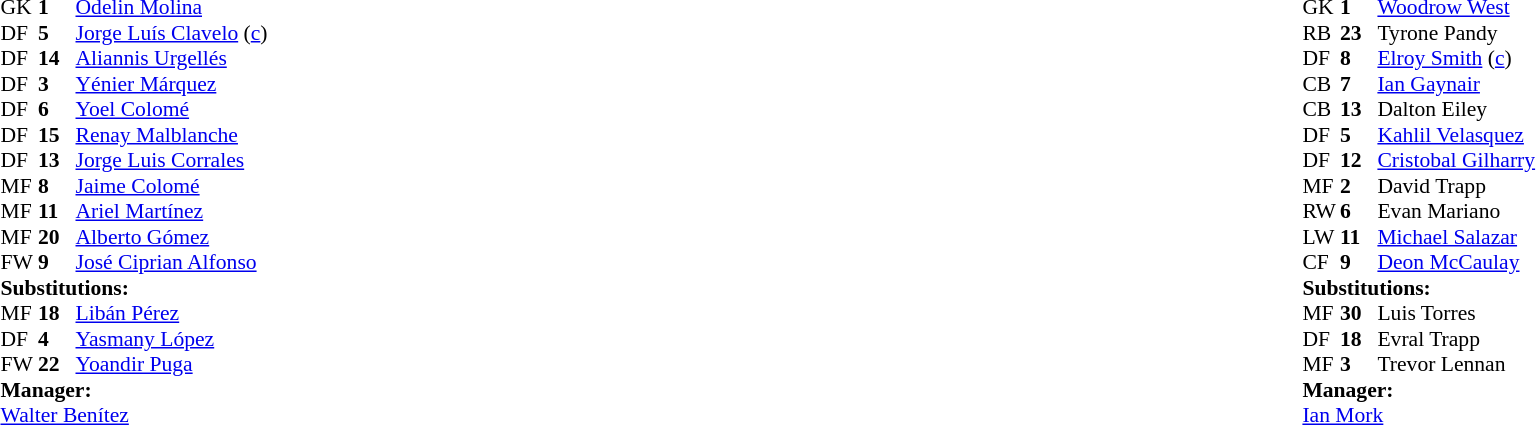<table width="100%">
<tr>
<td valign="top" width="50%"><br><table style="font-size: 90%" cellspacing="0" cellpadding="0">
<tr>
<th width="25"></th>
<th width="25"></th>
</tr>
<tr>
<td>GK</td>
<td><strong>1</strong></td>
<td><a href='#'>Odelin Molina</a></td>
</tr>
<tr>
<td>DF</td>
<td><strong>5</strong></td>
<td><a href='#'>Jorge Luís Clavelo</a> (<a href='#'>c</a>)</td>
<td></td>
<td></td>
</tr>
<tr>
<td>DF</td>
<td><strong>14</strong></td>
<td><a href='#'>Aliannis Urgellés</a></td>
<td></td>
<td></td>
</tr>
<tr>
<td>DF</td>
<td><strong>3</strong></td>
<td><a href='#'>Yénier Márquez</a></td>
</tr>
<tr>
<td>DF</td>
<td><strong>6</strong></td>
<td><a href='#'>Yoel Colomé</a></td>
</tr>
<tr>
<td>DF</td>
<td><strong>15</strong></td>
<td><a href='#'>Renay Malblanche</a></td>
<td></td>
</tr>
<tr>
<td>DF</td>
<td><strong>13</strong></td>
<td><a href='#'>Jorge Luis Corrales</a></td>
</tr>
<tr>
<td>MF</td>
<td><strong>8</strong></td>
<td><a href='#'>Jaime Colomé</a></td>
</tr>
<tr>
<td>MF</td>
<td><strong>11</strong></td>
<td><a href='#'>Ariel Martínez</a></td>
</tr>
<tr>
<td>MF</td>
<td><strong>20</strong></td>
<td><a href='#'>Alberto Gómez</a></td>
</tr>
<tr>
<td>FW</td>
<td><strong>9</strong></td>
<td><a href='#'>José Ciprian Alfonso</a></td>
<td></td>
<td></td>
</tr>
<tr>
<td colspan=3><strong>Substitutions:</strong></td>
</tr>
<tr>
<td>MF</td>
<td><strong>18</strong></td>
<td><a href='#'>Libán Pérez</a></td>
<td></td>
<td></td>
</tr>
<tr>
<td>DF</td>
<td><strong>4</strong></td>
<td><a href='#'>Yasmany López</a></td>
<td></td>
<td></td>
</tr>
<tr>
<td>FW</td>
<td><strong>22</strong></td>
<td><a href='#'>Yoandir Puga</a></td>
<td></td>
<td></td>
</tr>
<tr>
<td colspan=3><strong>Manager:</strong></td>
</tr>
<tr>
<td colspan=3><a href='#'>Walter Benítez</a></td>
</tr>
</table>
</td>
<td valign="top"></td>
<td valign="top" width="50%"><br><table style="font-size: 90%" cellspacing="0" cellpadding="0" align="center">
<tr>
<th width=25></th>
<th width=25></th>
</tr>
<tr>
<td>GK</td>
<td><strong>1</strong></td>
<td><a href='#'>Woodrow West</a></td>
</tr>
<tr>
<td>RB</td>
<td><strong>23</strong></td>
<td>Tyrone Pandy</td>
</tr>
<tr>
<td>DF</td>
<td><strong>8</strong></td>
<td><a href='#'>Elroy Smith</a> (<a href='#'>c</a>)</td>
</tr>
<tr>
<td>CB</td>
<td><strong>7</strong></td>
<td><a href='#'>Ian Gaynair</a></td>
<td></td>
</tr>
<tr>
<td>CB</td>
<td><strong>13</strong></td>
<td>Dalton Eiley</td>
</tr>
<tr>
<td>DF</td>
<td><strong>5</strong></td>
<td><a href='#'>Kahlil Velasquez</a></td>
</tr>
<tr>
<td>DF</td>
<td><strong>12</strong></td>
<td><a href='#'>Cristobal Gilharry</a></td>
<td></td>
<td></td>
</tr>
<tr>
<td>MF</td>
<td><strong>2</strong></td>
<td>David Trapp</td>
</tr>
<tr>
<td>RW</td>
<td><strong>6</strong></td>
<td>Evan Mariano</td>
<td></td>
<td></td>
</tr>
<tr>
<td>LW</td>
<td><strong>11</strong></td>
<td><a href='#'>Michael Salazar</a></td>
<td></td>
<td></td>
</tr>
<tr>
<td>CF</td>
<td><strong>9</strong></td>
<td><a href='#'>Deon McCaulay</a></td>
</tr>
<tr>
<td colspan=3><strong>Substitutions:</strong></td>
</tr>
<tr>
<td>MF</td>
<td><strong>30</strong></td>
<td>Luis Torres</td>
<td></td>
<td></td>
</tr>
<tr>
<td>DF</td>
<td><strong>18</strong></td>
<td>Evral Trapp</td>
<td></td>
<td></td>
</tr>
<tr>
<td>MF</td>
<td><strong>3</strong></td>
<td>Trevor Lennan</td>
<td></td>
<td></td>
</tr>
<tr>
<td colspan=3><strong>Manager:</strong></td>
</tr>
<tr>
<td colspan=3> <a href='#'>Ian Mork</a></td>
</tr>
</table>
</td>
</tr>
</table>
